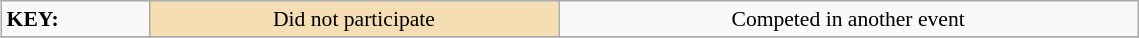<table class="wikitable" style="margin:0.5em; font-size:90%;position:relative;" width=60%>
<tr>
<td><strong>KEY:</strong></td>
<td bgcolor="wheat" align=center>Did not participate</td>
<td align=center>Competed in another event</td>
</tr>
<tr>
</tr>
</table>
